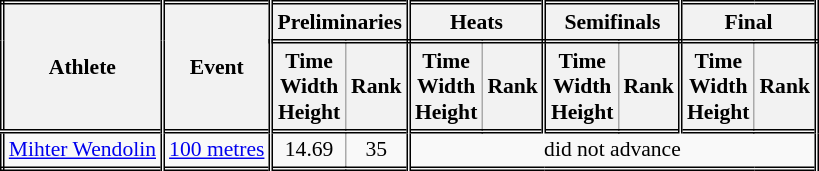<table class=wikitable style="font-size:90%; border: double;">
<tr>
<th rowspan="2" style="border-right:double">Athlete</th>
<th rowspan="2" style="border-right:double">Event</th>
<th colspan="2" style="border-right:double; border-bottom:double;">Preliminaries</th>
<th colspan="2" style="border-right:double; border-bottom:double;">Heats</th>
<th colspan="2" style="border-right:double; border-bottom:double;">Semifinals</th>
<th colspan="2" style="border-right:double; border-bottom:double;">Final</th>
</tr>
<tr>
<th>Time<br>Width<br>Height</th>
<th style="border-right:double">Rank</th>
<th>Time<br>Width<br>Height</th>
<th style="border-right:double">Rank</th>
<th>Time<br>Width<br>Height</th>
<th style="border-right:double">Rank</th>
<th>Time<br>Width<br>Height</th>
<th style="border-right:double">Rank</th>
</tr>
<tr style="border-top: double;">
<td style="border-right:double"><a href='#'>Mihter Wendolin</a></td>
<td style="border-right:double"><a href='#'>100 metres</a></td>
<td align=center>14.69</td>
<td align=center style="border-right:double">35</td>
<td align=center style="border-right:double" colspan=6>did not advance</td>
</tr>
</table>
